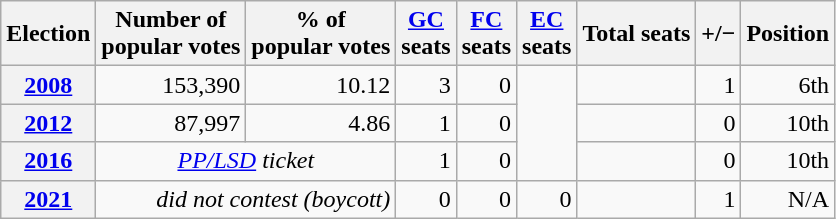<table class="wikitable" style="text-align: right;">
<tr align=center>
<th><strong>Election</strong></th>
<th>Number of<br>popular votes</th>
<th>% of<br>popular votes</th>
<th><a href='#'>GC</a><br>seats</th>
<th><a href='#'>FC</a><br>seats</th>
<th><a href='#'>EC</a><br>seats</th>
<th>Total seats</th>
<th>+/−</th>
<th>Position</th>
</tr>
<tr>
<th><a href='#'>2008</a></th>
<td>153,390</td>
<td>10.12</td>
<td>3</td>
<td>0</td>
<td rowspan="3"></td>
<td></td>
<td>1</td>
<td>6th</td>
</tr>
<tr>
<th><a href='#'>2012</a></th>
<td>87,997</td>
<td>4.86</td>
<td>1</td>
<td>0</td>
<td></td>
<td>0</td>
<td>10th</td>
</tr>
<tr>
<th><a href='#'>2016</a></th>
<td colspan=2 align=center><em><a href='#'>PP/LSD</a> ticket</em></td>
<td>1</td>
<td>0</td>
<td></td>
<td>0</td>
<td>10th</td>
</tr>
<tr>
<th><a href='#'>2021</a></th>
<td colspan="2"><em>did not contest (boycott)</em></td>
<td>0</td>
<td>0</td>
<td>0</td>
<td></td>
<td>1</td>
<td>N/A</td>
</tr>
</table>
